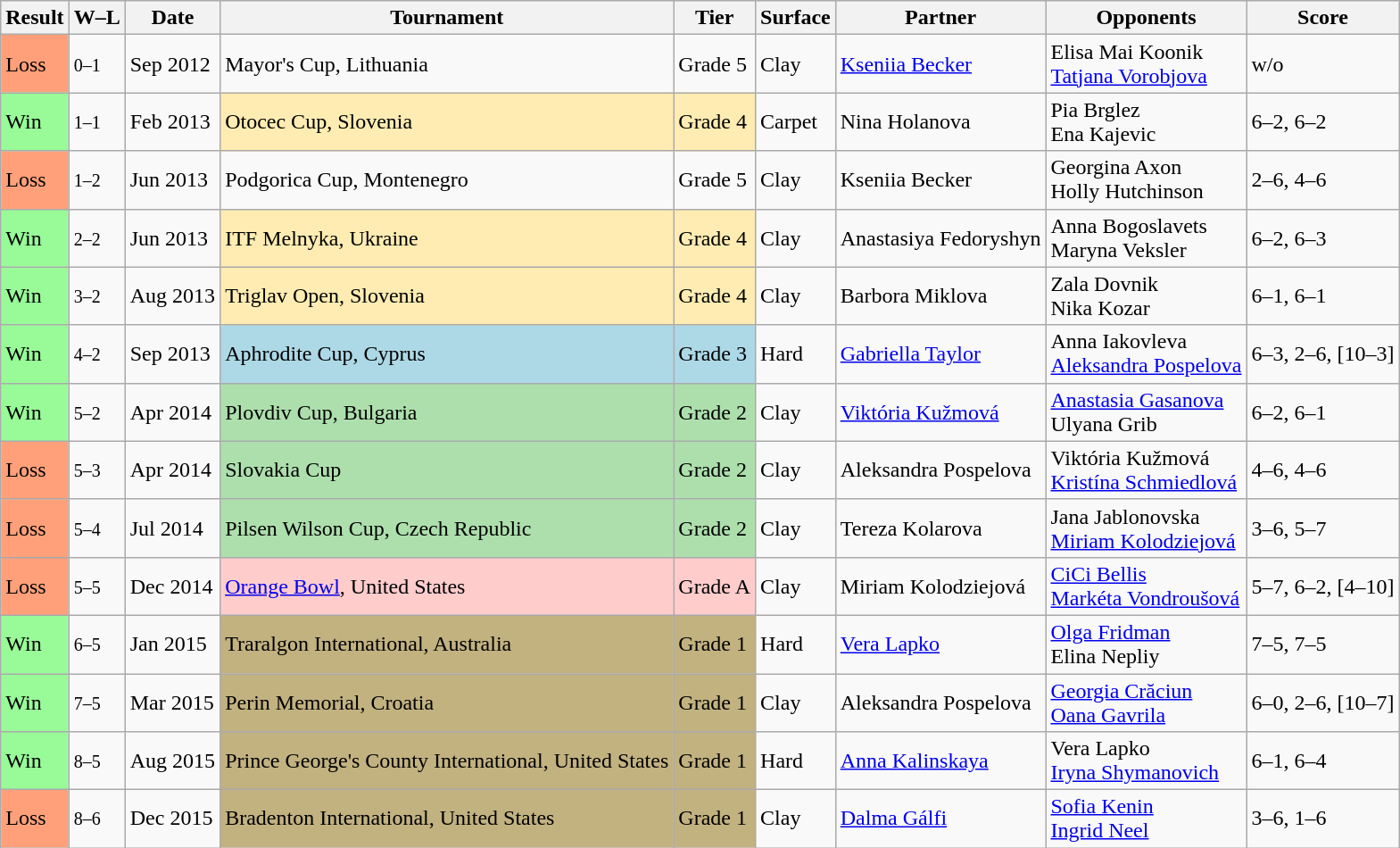<table class="wikitable sortable">
<tr>
<th>Result</th>
<th class=unsortable>W–L</th>
<th>Date</th>
<th>Tournament</th>
<th>Tier</th>
<th>Surface</th>
<th>Partner</th>
<th>Opponents</th>
<th class=unsortable>Score</th>
</tr>
<tr>
<td bgcolor=ffa07a>Loss</td>
<td><small>0–1</small></td>
<td>Sep 2012</td>
<td>Mayor's Cup, Lithuania</td>
<td>Grade 5</td>
<td>Clay</td>
<td> <a href='#'>Kseniia Becker</a></td>
<td> Elisa Mai Koonik <br>  <a href='#'>Tatjana Vorobjova</a></td>
<td>w/o</td>
</tr>
<tr>
<td bgcolor=98FB98>Win</td>
<td><small>1–1</small></td>
<td>Feb 2013</td>
<td bgcolor="ffecb2">Otocec Cup, Slovenia</td>
<td bgcolor="ffecb2">Grade 4</td>
<td>Carpet</td>
<td> Nina Holanova</td>
<td> Pia Brglez <br>  Ena Kajevic</td>
<td>6–2, 6–2</td>
</tr>
<tr>
<td bgcolor=ffa07a>Loss</td>
<td><small>1–2</small></td>
<td>Jun 2013</td>
<td>Podgorica Cup, Montenegro</td>
<td>Grade 5</td>
<td>Clay</td>
<td> Kseniia Becker</td>
<td> Georgina Axon <br>  Holly Hutchinson</td>
<td>2–6, 4–6</td>
</tr>
<tr>
<td bgcolor=98FB98>Win</td>
<td><small>2–2</small></td>
<td>Jun 2013</td>
<td bgcolor="ffecb2">ITF Melnyka, Ukraine</td>
<td bgcolor="ffecb2">Grade 4</td>
<td>Clay</td>
<td> Anastasiya Fedoryshyn</td>
<td> Anna Bogoslavets <br>  Maryna Veksler</td>
<td>6–2, 6–3</td>
</tr>
<tr>
<td bgcolor=98FB98>Win</td>
<td><small>3–2</small></td>
<td>Aug 2013</td>
<td bgcolor="ffecb2">Triglav Open, Slovenia</td>
<td bgcolor="ffecb2">Grade 4</td>
<td>Clay</td>
<td> Barbora Miklova</td>
<td> Zala Dovnik <br>  Nika Kozar</td>
<td>6–1, 6–1</td>
</tr>
<tr>
<td bgcolor=98FB98>Win</td>
<td><small>4–2</small></td>
<td>Sep 2013</td>
<td bgcolor=lightblue>Aphrodite Cup, Cyprus</td>
<td bgcolor=lightblue>Grade 3</td>
<td>Hard</td>
<td> <a href='#'>Gabriella Taylor</a></td>
<td> Anna Iakovleva <br>  <a href='#'>Aleksandra Pospelova</a></td>
<td>6–3, 2–6, [10–3]</td>
</tr>
<tr>
<td bgcolor=98FB98>Win</td>
<td><small>5–2</small></td>
<td>Apr 2014</td>
<td bgcolor=addfad>Plovdiv Cup, Bulgaria</td>
<td bgcolor=addfad>Grade 2</td>
<td>Clay</td>
<td> <a href='#'>Viktória Kužmová</a></td>
<td> <a href='#'>Anastasia Gasanova</a> <br>  Ulyana Grib</td>
<td>6–2, 6–1</td>
</tr>
<tr>
<td bgcolor=ffa07a>Loss</td>
<td><small>5–3</small></td>
<td>Apr 2014</td>
<td bgcolor=addfad>Slovakia Cup</td>
<td bgcolor=addfad>Grade 2</td>
<td>Clay</td>
<td> Aleksandra Pospelova</td>
<td> Viktória Kužmová <br>  <a href='#'>Kristína Schmiedlová</a></td>
<td>4–6, 4–6</td>
</tr>
<tr>
<td bgcolor=ffa07a>Loss</td>
<td><small>5–4</small></td>
<td>Jul 2014</td>
<td bgcolor=addfad>Pilsen Wilson Cup, Czech Republic</td>
<td bgcolor=addfad>Grade 2</td>
<td>Clay</td>
<td> Tereza Kolarova</td>
<td> Jana Jablonovska <br>  <a href='#'>Miriam Kolodziejová</a></td>
<td>3–6, 5–7</td>
</tr>
<tr>
<td bgcolor=ffa07a>Loss</td>
<td><small>5–5</small></td>
<td>Dec 2014</td>
<td bgcolor=ffcccc><a href='#'>Orange Bowl</a>, United States</td>
<td bgcolor=ffcccc>Grade A</td>
<td>Clay</td>
<td> Miriam Kolodziejová</td>
<td> <a href='#'>CiCi Bellis</a> <br>  <a href='#'>Markéta Vondroušová</a></td>
<td>5–7, 6–2, [4–10]</td>
</tr>
<tr>
<td bgcolor=98FB98>Win</td>
<td><small>6–5</small></td>
<td>Jan 2015</td>
<td bgcolor="C2B280">Traralgon International, Australia</td>
<td bgcolor="C2B280">Grade 1</td>
<td>Hard</td>
<td> <a href='#'>Vera Lapko</a></td>
<td> <a href='#'>Olga Fridman</a> <br>  Elina Nepliy</td>
<td>7–5, 7–5</td>
</tr>
<tr>
<td bgcolor=98FB98>Win</td>
<td><small>7–5</small></td>
<td>Mar 2015</td>
<td bgcolor="C2B280">Perin Memorial, Croatia</td>
<td bgcolor="C2B280">Grade 1</td>
<td>Clay</td>
<td> Aleksandra Pospelova</td>
<td> <a href='#'>Georgia Crăciun</a> <br>  <a href='#'>Oana Gavrila</a></td>
<td>6–0, 2–6, [10–7]</td>
</tr>
<tr>
<td bgcolor=98FB98>Win</td>
<td><small>8–5</small></td>
<td>Aug 2015</td>
<td bgcolor="C2B280">Prince George's County International, United States</td>
<td bgcolor="C2B280">Grade 1</td>
<td>Hard</td>
<td> <a href='#'>Anna Kalinskaya</a></td>
<td> Vera Lapko <br>  <a href='#'>Iryna Shymanovich</a></td>
<td>6–1, 6–4</td>
</tr>
<tr>
<td bgcolor=ffa07a>Loss</td>
<td><small>8–6</small></td>
<td>Dec 2015</td>
<td bgcolor="C2B280">Bradenton International, United States</td>
<td bgcolor="C2B280">Grade 1</td>
<td>Clay</td>
<td> <a href='#'>Dalma Gálfi</a></td>
<td> <a href='#'>Sofia Kenin</a> <br>  <a href='#'>Ingrid Neel</a></td>
<td>3–6, 1–6</td>
</tr>
</table>
